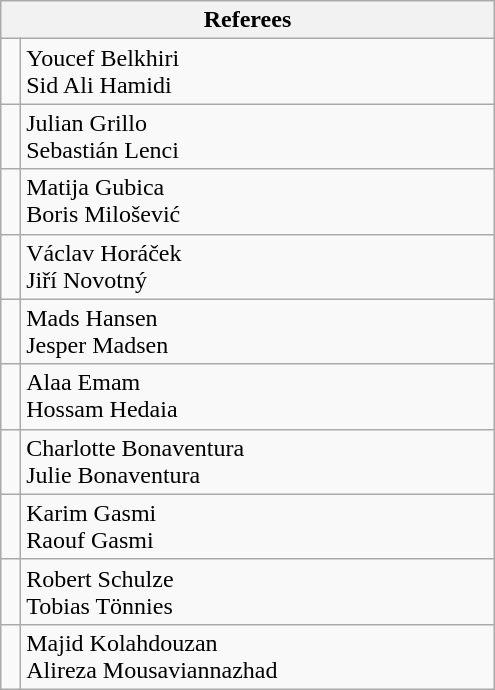<table class="wikitable" style="width:330px;">
<tr>
<th colspan="2">Referees</th>
</tr>
<tr>
<td></td>
<td>Youcef Belkhiri<br>Sid Ali Hamidi</td>
</tr>
<tr>
<td></td>
<td>Julian Grillo<br>Sebastián Lenci</td>
</tr>
<tr>
<td></td>
<td>Matija Gubica<br>Boris Milošević</td>
</tr>
<tr>
<td></td>
<td>Václav Horáček<br>Jiří Novotný</td>
</tr>
<tr>
<td></td>
<td>Mads Hansen<br>Jesper Madsen</td>
</tr>
<tr>
<td></td>
<td>Alaa Emam<br>Hossam Hedaia</td>
</tr>
<tr>
<td></td>
<td>Charlotte Bonaventura<br>Julie Bonaventura</td>
</tr>
<tr>
<td></td>
<td>Karim Gasmi<br>Raouf Gasmi</td>
</tr>
<tr>
<td></td>
<td>Robert Schulze<br>Tobias Tönnies</td>
</tr>
<tr>
<td></td>
<td>Majid Kolahdouzan<br>Alireza Mousaviannazhad</td>
</tr>
</table>
